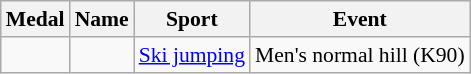<table class="wikitable sortable" style="font-size:90%">
<tr>
<th>Medal</th>
<th>Name</th>
<th>Sport</th>
<th>Event</th>
</tr>
<tr>
<td></td>
<td></td>
<td><a href='#'>Ski jumping</a></td>
<td>Men's normal hill (K90)</td>
</tr>
</table>
